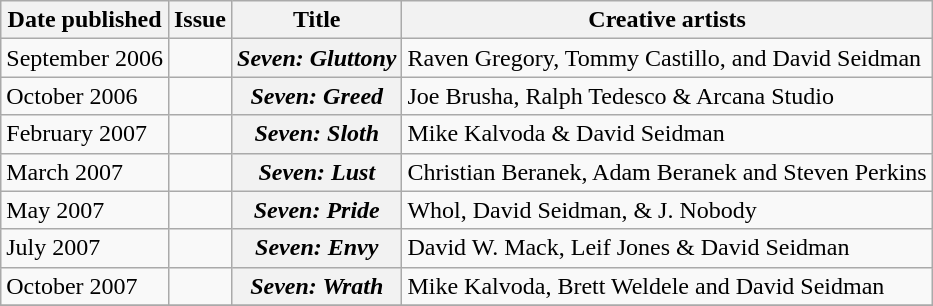<table class="wikitable plainheaders">
<tr>
<th scope="col">Date published</th>
<th scope="col">Issue</th>
<th scope="col">Title</th>
<th scope="col">Creative artists</th>
</tr>
<tr>
<td>September 2006</td>
<td></td>
<th scope="row"><em>Seven: Gluttony</em></th>
<td>Raven Gregory, Tommy Castillo, and David Seidman</td>
</tr>
<tr>
<td>October 2006</td>
<td></td>
<th scope="row"><em>Seven: Greed</em></th>
<td>Joe Brusha, Ralph Tedesco & Arcana Studio</td>
</tr>
<tr>
<td>February 2007</td>
<td></td>
<th scope="row"><em>Seven: Sloth</em></th>
<td>Mike Kalvoda & David Seidman</td>
</tr>
<tr>
<td>March 2007</td>
<td></td>
<th scope="row"><em>Seven: Lust</em></th>
<td>Christian Beranek, Adam Beranek and Steven Perkins</td>
</tr>
<tr>
<td>May 2007</td>
<td></td>
<th scope="row"><em>Seven: Pride</em></th>
<td>Whol, David Seidman, & J. Nobody</td>
</tr>
<tr>
<td>July 2007</td>
<td></td>
<th scope="row"><em>Seven: Envy</em></th>
<td>David W. Mack, Leif Jones & David Seidman</td>
</tr>
<tr>
<td>October 2007</td>
<td></td>
<th scope="row"><em>Seven: Wrath</em></th>
<td>Mike Kalvoda, Brett Weldele and David Seidman</td>
</tr>
<tr>
</tr>
</table>
